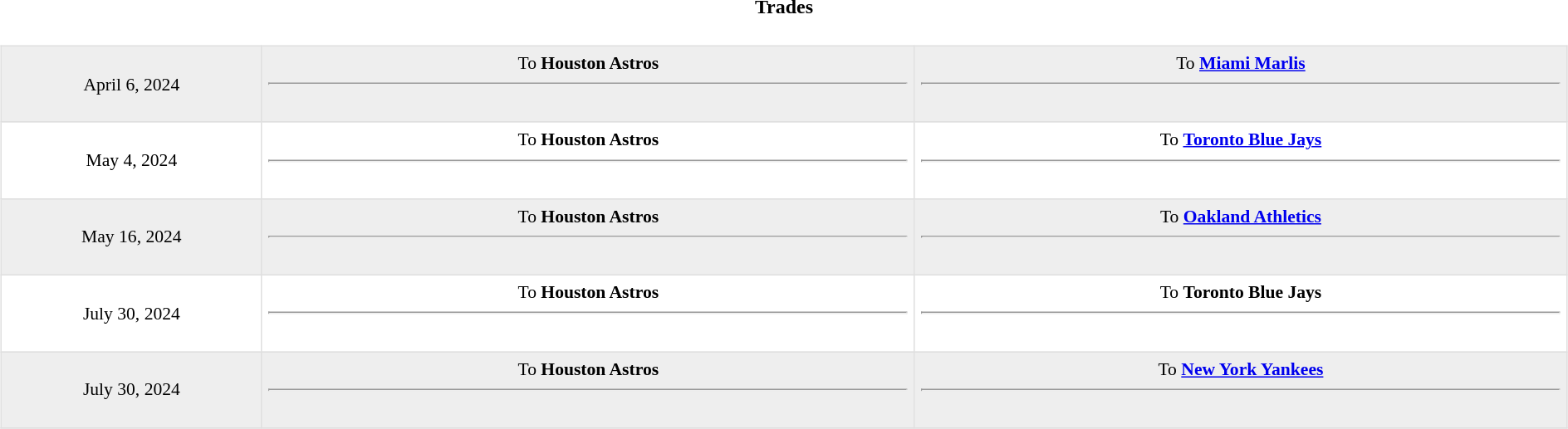<table class="toccolours collapsible collapsed" style="width:100%; background:inherit">
<tr>
<th>Trades</th>
</tr>
<tr>
<td><br><table border=1 style="border-collapse:collapse; font-size:90%; text-align: center; width: 100%" bordercolor="#DFDFDF"  cellpadding="5">
<tr bgcolor="eeeeee">
<td style="width:12%">April 6, 2024</td>
<td style="width:30%" valign="top">To <strong>Houston Astros</strong><hr><br></td>
<td style="width:30%" valign="top">To <strong><a href='#'>Miami Marlis</a></strong><hr><br></td>
</tr>
<tr>
<td style="width:12%">May 4, 2024</td>
<td style="width:30%" valign="top">To <strong>Houston Astros</strong><hr><br></td>
<td style="width:30%" valign="top">To <strong><a href='#'>Toronto Blue Jays</a></strong><hr><br></td>
</tr>
<tr bgcolor="eeeeee">
<td style="width:12%">May 16, 2024</td>
<td style="width:30%" valign="top">To <strong>Houston Astros</strong><hr><br></td>
<td style="width:30%" valign="top">To <strong><a href='#'>Oakland Athletics</a></strong><hr><br></td>
</tr>
<tr>
<td style="width:12%">July 30, 2024</td>
<td style="width:30%" valign="top">To <strong>Houston Astros</strong><hr><br></td>
<td style="width:30%" valign="top">To <strong>Toronto Blue Jays</strong><hr><br></td>
</tr>
<tr bgcolor="eeeeee">
<td style="width:12%">July 30, 2024</td>
<td style="width:30%" valign="top">To <strong>Houston Astros</strong><hr><br></td>
<td style="width:30%" valign="top">To <strong><a href='#'>New York Yankees</a></strong><hr><br></td>
</tr>
<tr>
</tr>
</table>
</td>
</tr>
</table>
